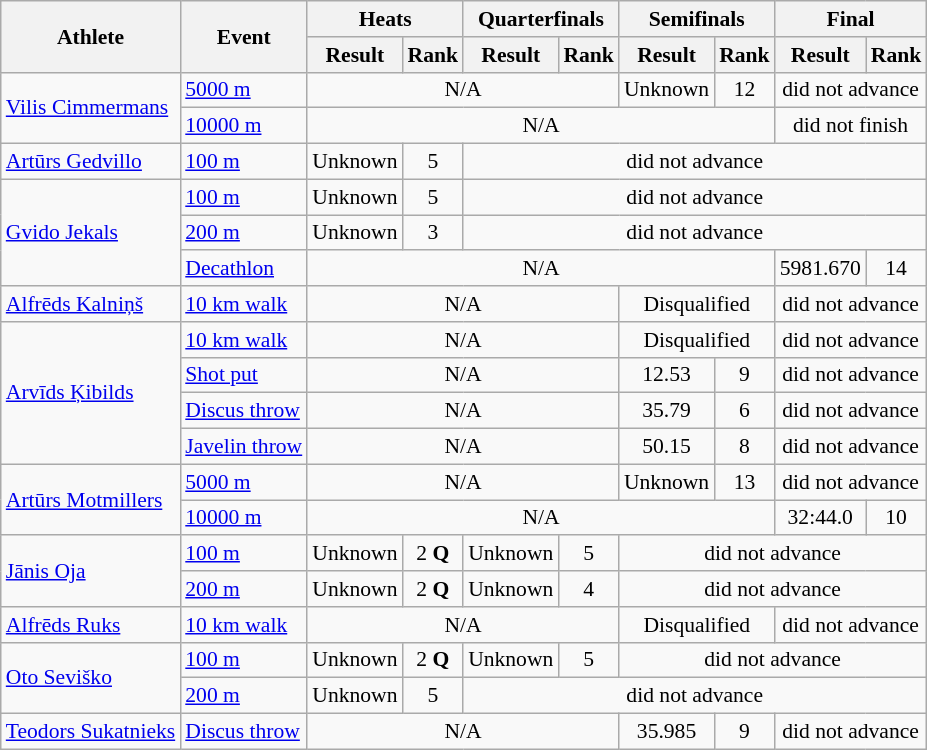<table class=wikitable style="font-size:90%">
<tr>
<th rowspan=2>Athlete</th>
<th rowspan=2>Event</th>
<th colspan=2>Heats</th>
<th colspan=2>Quarterfinals</th>
<th colspan=2>Semifinals</th>
<th colspan=2>Final</th>
</tr>
<tr>
<th>Result</th>
<th>Rank</th>
<th>Result</th>
<th>Rank</th>
<th>Result</th>
<th>Rank</th>
<th>Result</th>
<th>Rank</th>
</tr>
<tr>
<td rowspan=2><a href='#'>Vilis Cimmermans</a></td>
<td><a href='#'>5000 m</a></td>
<td align=center colspan=4>N/A</td>
<td align=center>Unknown</td>
<td align=center>12</td>
<td align=center colspan=2>did not advance</td>
</tr>
<tr>
<td><a href='#'>10000 m</a></td>
<td align=center colspan=6>N/A</td>
<td align=center colspan=2>did not finish</td>
</tr>
<tr>
<td><a href='#'>Artūrs Gedvillo</a></td>
<td><a href='#'>100 m</a></td>
<td align=center>Unknown</td>
<td align=center>5</td>
<td align=center colspan=6>did not advance</td>
</tr>
<tr>
<td rowspan=3><a href='#'>Gvido Jekals</a></td>
<td><a href='#'>100 m</a></td>
<td align=center>Unknown</td>
<td align=center>5</td>
<td align=center colspan=6>did not advance</td>
</tr>
<tr>
<td><a href='#'>200 m</a></td>
<td align=center>Unknown</td>
<td align=center>3</td>
<td align=center colspan=6>did not advance</td>
</tr>
<tr>
<td><a href='#'>Decathlon</a></td>
<td align=center colspan=6>N/A</td>
<td align=center>5981.670</td>
<td align=center>14</td>
</tr>
<tr>
<td><a href='#'>Alfrēds Kalniņš</a></td>
<td><a href='#'>10 km walk</a></td>
<td align=center colspan=4>N/A</td>
<td align=center colspan=2>Disqualified</td>
<td align=center colspan=2>did not advance</td>
</tr>
<tr>
<td rowspan=4><a href='#'>Arvīds Ķibilds</a></td>
<td><a href='#'>10 km walk</a></td>
<td align=center colspan=4>N/A</td>
<td align=center colspan=2>Disqualified</td>
<td align=center colspan=2>did not advance</td>
</tr>
<tr>
<td><a href='#'>Shot put</a></td>
<td align=center colspan=4>N/A</td>
<td align=center>12.53</td>
<td align=center>9</td>
<td align=center colspan=2>did not advance</td>
</tr>
<tr>
<td><a href='#'>Discus throw</a></td>
<td align=center colspan=4>N/A</td>
<td align=center>35.79</td>
<td align=center>6</td>
<td align=center colspan=2>did not advance</td>
</tr>
<tr>
<td><a href='#'>Javelin throw</a></td>
<td align=center colspan=4>N/A</td>
<td align=center>50.15</td>
<td align=center>8</td>
<td align=center colspan=2>did not advance</td>
</tr>
<tr>
<td rowspan=2><a href='#'>Artūrs Motmillers</a></td>
<td><a href='#'>5000 m</a></td>
<td align=center colspan=4>N/A</td>
<td align=center>Unknown</td>
<td align=center>13</td>
<td align=center colspan=2>did not advance</td>
</tr>
<tr>
<td><a href='#'>10000 m</a></td>
<td align=center colspan=6>N/A</td>
<td align=center>32:44.0</td>
<td align=center>10</td>
</tr>
<tr>
<td rowspan=2><a href='#'>Jānis Oja</a></td>
<td><a href='#'>100 m</a></td>
<td align=center>Unknown</td>
<td align=center>2 <strong>Q</strong></td>
<td align=center>Unknown</td>
<td align=center>5</td>
<td align=center colspan=4>did not advance</td>
</tr>
<tr>
<td><a href='#'>200 m</a></td>
<td align=center>Unknown</td>
<td align=center>2 <strong>Q</strong></td>
<td align=center>Unknown</td>
<td align=center>4</td>
<td align=center colspan=4>did not advance</td>
</tr>
<tr>
<td><a href='#'>Alfrēds Ruks</a></td>
<td><a href='#'>10 km walk</a></td>
<td align=center colspan=4>N/A</td>
<td align=center colspan=2>Disqualified</td>
<td align=center colspan=2>did not advance</td>
</tr>
<tr>
<td rowspan=2><a href='#'>Oto Seviško</a></td>
<td><a href='#'>100 m</a></td>
<td align=center>Unknown</td>
<td align=center>2 <strong>Q</strong></td>
<td align=center>Unknown</td>
<td align=center>5</td>
<td align=center colspan=4>did not advance</td>
</tr>
<tr>
<td><a href='#'>200 m</a></td>
<td align=center>Unknown</td>
<td align=center>5</td>
<td align=center colspan=6>did not advance</td>
</tr>
<tr>
<td><a href='#'>Teodors Sukatnieks</a></td>
<td><a href='#'>Discus throw</a></td>
<td align=center colspan=4>N/A</td>
<td align=center>35.985</td>
<td align=center>9</td>
<td align=center colspan=2>did not advance</td>
</tr>
</table>
